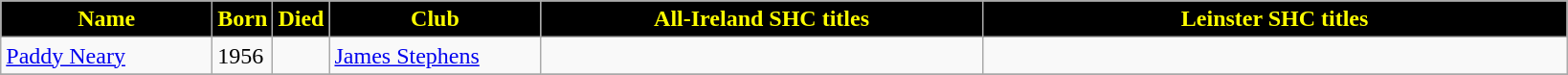<table align=top class="wikitable">
<tr>
<th style="background:black; color:yellow;" width=140>Name</th>
<th style="background:black; color:yellow;" width=25>Born</th>
<th style="background:black; color:yellow;" width=25>Died</th>
<th style="background:black; color:yellow;" width=140>Club</th>
<th style="background:black; color:yellow;" width=300>All-Ireland SHC titles</th>
<th style="background:black; color:yellow;" width=400>Leinster SHC titles</th>
</tr>
<tr>
<td><a href='#'>Paddy Neary</a></td>
<td>1956</td>
<td></td>
<td><a href='#'>James Stephens</a></td>
<td></td>
<td></td>
</tr>
<tr>
</tr>
</table>
